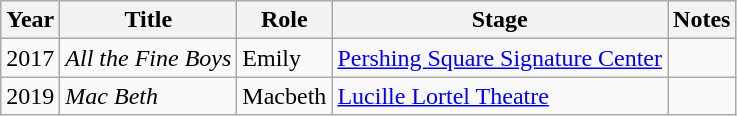<table class="wikitable">
<tr>
<th>Year</th>
<th>Title</th>
<th>Role</th>
<th>Stage</th>
<th>Notes</th>
</tr>
<tr>
<td>2017</td>
<td><em>All the Fine Boys</em></td>
<td>Emily</td>
<td><a href='#'>Pershing Square Signature Center</a></td>
<td></td>
</tr>
<tr>
<td>2019</td>
<td><em>Mac Beth</em></td>
<td>Macbeth</td>
<td><a href='#'>Lucille Lortel Theatre</a></td>
<td></td>
</tr>
</table>
